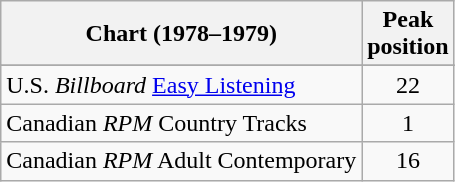<table class="wikitable sortable">
<tr>
<th align="left">Chart (1978–1979)</th>
<th style="text-align:center;">Peak<br>position</th>
</tr>
<tr>
</tr>
<tr>
<td align="left">U.S. <em>Billboard</em> <a href='#'>Easy Listening</a></td>
<td style="text-align:center;">22</td>
</tr>
<tr>
<td align="left">Canadian <em>RPM</em> Country Tracks</td>
<td style="text-align:center;">1</td>
</tr>
<tr>
<td align="left">Canadian <em>RPM</em> Adult Contemporary </td>
<td style="text-align:center;">16</td>
</tr>
</table>
